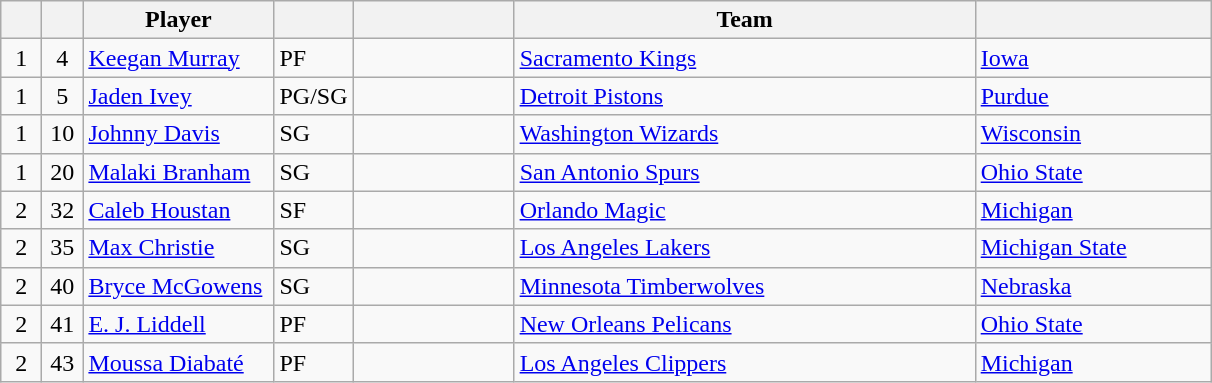<table class="wikitable sortable plainrowheaders" style="text-align:left">
<tr>
<th scope="col" style="width:20px;"></th>
<th scope="col" style="width:20px;"></th>
<th scope="col" style="width:120px;">Player</th>
<th scope="col" style="width:20px;"></th>
<th scope="col" style="width:100px;"></th>
<th scope="col" style="width:300px;">Team</th>
<th scope="col" style="width:150px;"></th>
</tr>
<tr>
<td style="text-align:center;">1</td>
<td style="text-align:center;">4</td>
<td><a href='#'>Keegan Murray</a></td>
<td>PF</td>
<td></td>
<td><a href='#'>Sacramento Kings</a></td>
<td><a href='#'>Iowa</a> </td>
</tr>
<tr>
<td style="text-align:center;">1</td>
<td style="text-align:center;">5</td>
<td><a href='#'>Jaden Ivey</a></td>
<td>PG/SG</td>
<td></td>
<td><a href='#'>Detroit Pistons</a></td>
<td><a href='#'>Purdue</a> </td>
</tr>
<tr>
<td style="text-align:center;">1</td>
<td style="text-align:center;">10</td>
<td><a href='#'>Johnny Davis</a></td>
<td>SG</td>
<td></td>
<td><a href='#'>Washington Wizards</a></td>
<td><a href='#'>Wisconsin</a> </td>
</tr>
<tr>
<td style="text-align:center;">1</td>
<td style="text-align:center;">20</td>
<td><a href='#'>Malaki Branham</a></td>
<td>SG</td>
<td></td>
<td><a href='#'>San Antonio Spurs</a> </td>
<td><a href='#'>Ohio State</a> </td>
</tr>
<tr>
<td style="text-align:center;">2</td>
<td style="text-align:center;">32</td>
<td><a href='#'>Caleb Houstan</a></td>
<td>SF</td>
<td></td>
<td><a href='#'>Orlando Magic</a></td>
<td><a href='#'>Michigan</a> </td>
</tr>
<tr>
<td style="text-align:center;">2</td>
<td style="text-align:center;">35</td>
<td><a href='#'>Max Christie</a></td>
<td>SG</td>
<td></td>
<td><a href='#'>Los Angeles Lakers</a> </td>
<td><a href='#'>Michigan State</a> </td>
</tr>
<tr>
<td style="text-align:center;">2</td>
<td style="text-align:center;">40</td>
<td><a href='#'>Bryce McGowens</a></td>
<td>SG</td>
<td></td>
<td><a href='#'>Minnesota Timberwolves</a> </td>
<td><a href='#'>Nebraska</a> </td>
</tr>
<tr>
<td style="text-align:center;">2</td>
<td style="text-align:center;">41</td>
<td><a href='#'>E. J. Liddell</a></td>
<td>PF</td>
<td></td>
<td><a href='#'>New Orleans Pelicans</a></td>
<td><a href='#'>Ohio State</a> </td>
</tr>
<tr>
<td style="text-align:center;">2</td>
<td style="text-align:center;">43</td>
<td><a href='#'>Moussa Diabaté</a></td>
<td>PF</td>
<td></td>
<td><a href='#'>Los Angeles Clippers</a></td>
<td><a href='#'>Michigan</a> </td>
</tr>
</table>
